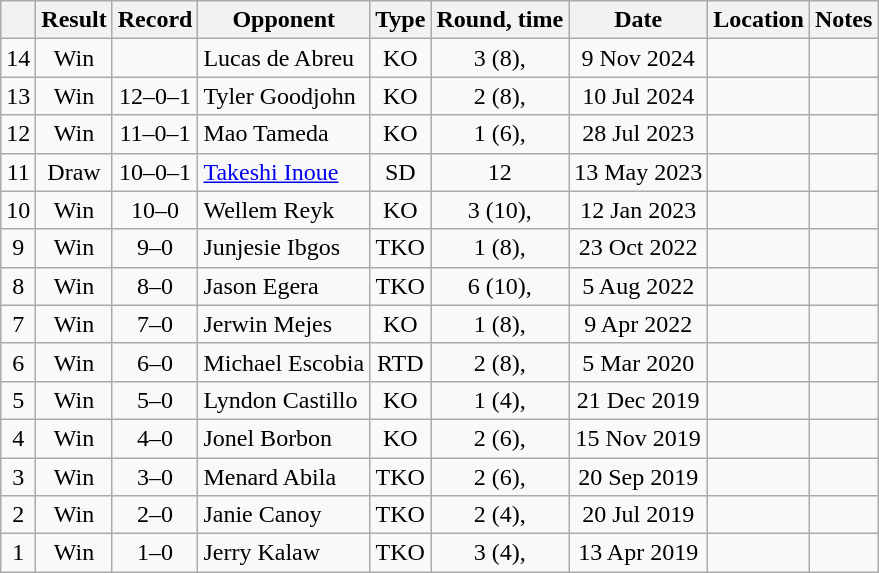<table class="wikitable" style="text-align:center">
<tr>
<th></th>
<th>Result</th>
<th>Record</th>
<th>Opponent</th>
<th>Type</th>
<th>Round, time</th>
<th>Date</th>
<th>Location</th>
<th>Notes</th>
</tr>
<tr>
<td>14</td>
<td>Win</td>
<td></td>
<td style="text-align:left;">Lucas de Abreu</td>
<td>KO</td>
<td>3 (8), </td>
<td>9 Nov 2024</td>
<td style="text-align:left;"></td>
<td></td>
</tr>
<tr>
<td>13</td>
<td>Win</td>
<td>12–0–1</td>
<td style="text-align:left;">Tyler Goodjohn</td>
<td>KO</td>
<td>2 (8), </td>
<td>10 Jul 2024</td>
<td style="text-align:left;"></td>
<td></td>
</tr>
<tr>
<td>12</td>
<td>Win</td>
<td>11–0–1</td>
<td style="text-align:left;">Mao Tameda</td>
<td>KO</td>
<td>1 (6), </td>
<td>28 Jul 2023</td>
<td style="text-align:left;"></td>
<td></td>
</tr>
<tr>
<td>11</td>
<td>Draw</td>
<td>10–0–1</td>
<td style="text-align:left;"><a href='#'>Takeshi Inoue</a></td>
<td>SD</td>
<td>12</td>
<td>13 May 2023</td>
<td style="text-align:left;"></td>
<td style="text-align:left;"></td>
</tr>
<tr>
<td>10</td>
<td>Win</td>
<td>10–0</td>
<td style="text-align:left;">Wellem Reyk</td>
<td>KO</td>
<td>3 (10), </td>
<td>12 Jan 2023</td>
<td style="text-align:left;"></td>
<td></td>
</tr>
<tr>
<td>9</td>
<td>Win</td>
<td>9–0</td>
<td style="text-align:left;">Junjesie Ibgos</td>
<td>TKO</td>
<td>1 (8), </td>
<td>23 Oct 2022</td>
<td style="text-align:left;"></td>
<td></td>
</tr>
<tr>
<td>8</td>
<td>Win</td>
<td>8–0</td>
<td style="text-align:left;">Jason Egera</td>
<td>TKO</td>
<td>6 (10), </td>
<td>5 Aug 2022</td>
<td style="text-align:left;"></td>
<td></td>
</tr>
<tr>
<td>7</td>
<td>Win</td>
<td>7–0</td>
<td style="text-align:left;">Jerwin Mejes</td>
<td>KO</td>
<td>1 (8), </td>
<td>9 Apr 2022</td>
<td style="text-align:left;"></td>
<td></td>
</tr>
<tr>
<td>6</td>
<td>Win</td>
<td>6–0</td>
<td style="text-align:left;">Michael Escobia</td>
<td>RTD</td>
<td>2 (8), </td>
<td>5 Mar 2020</td>
<td style="text-align:left;"></td>
<td></td>
</tr>
<tr>
<td>5</td>
<td>Win</td>
<td>5–0</td>
<td style="text-align:left;">Lyndon Castillo</td>
<td>KO</td>
<td>1 (4), </td>
<td>21 Dec 2019</td>
<td style="text-align:left;"></td>
<td></td>
</tr>
<tr>
<td>4</td>
<td>Win</td>
<td>4–0</td>
<td style="text-align:left;">Jonel Borbon</td>
<td>KO</td>
<td>2 (6), </td>
<td>15 Nov 2019</td>
<td style="text-align:left;"></td>
<td></td>
</tr>
<tr>
<td>3</td>
<td>Win</td>
<td>3–0</td>
<td style="text-align:left;">Menard Abila</td>
<td>TKO</td>
<td>2 (6), </td>
<td>20 Sep 2019</td>
<td style="text-align:left;"></td>
<td></td>
</tr>
<tr>
<td>2</td>
<td>Win</td>
<td>2–0</td>
<td style="text-align:left;">Janie Canoy</td>
<td>TKO</td>
<td>2 (4), </td>
<td>20 Jul 2019</td>
<td style="text-align:left;"></td>
<td></td>
</tr>
<tr>
<td>1</td>
<td>Win</td>
<td>1–0</td>
<td style="text-align:left;">Jerry Kalaw</td>
<td>TKO</td>
<td>3 (4), </td>
<td>13 Apr 2019</td>
<td style="text-align:left;"></td>
<td></td>
</tr>
</table>
